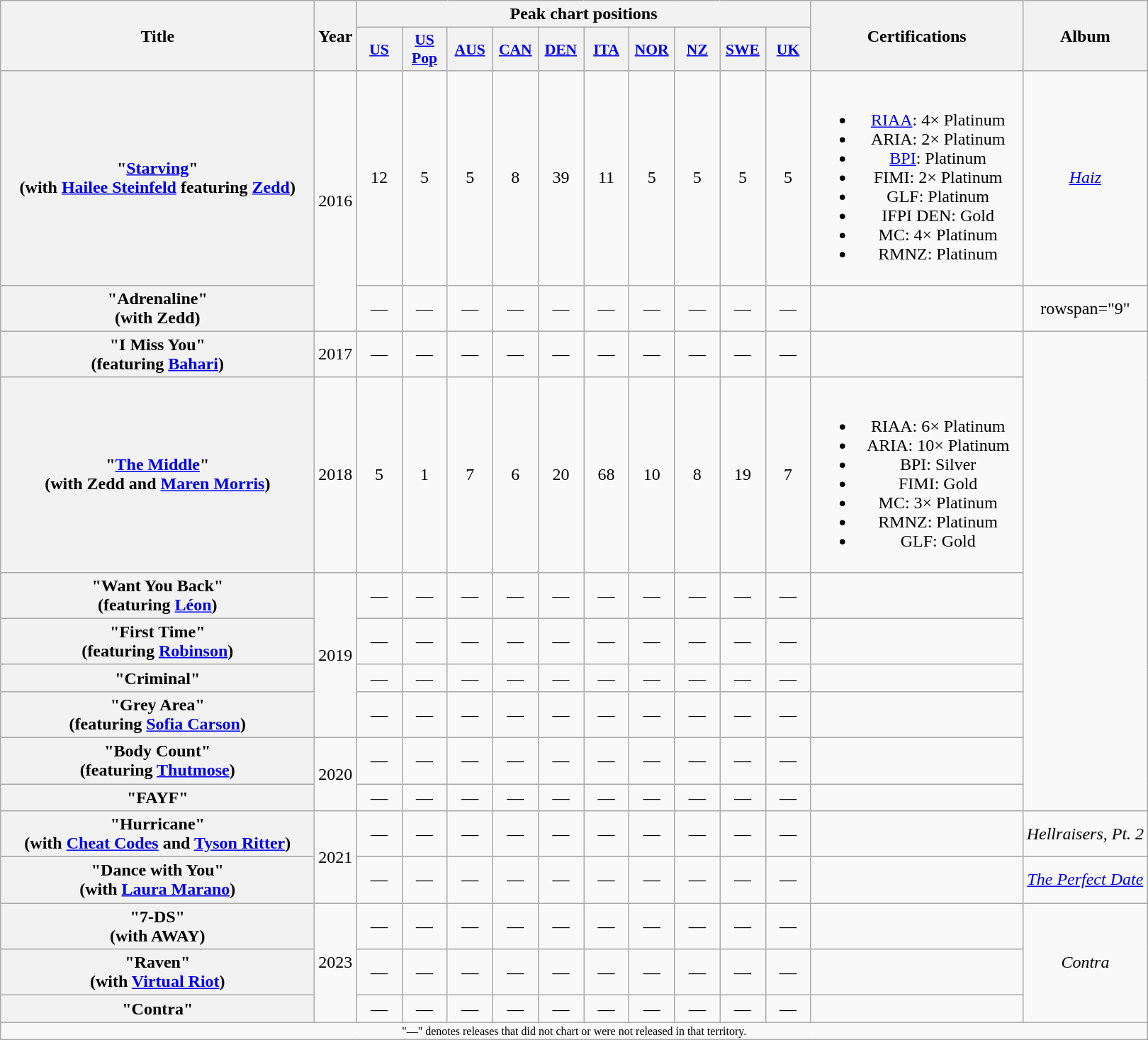<table class="wikitable plainrowheaders" style="text-align:center;">
<tr>
<th scope="col" rowspan="2" style="width:18em;">Title</th>
<th scope="col" rowspan="2">Year</th>
<th scope="col" colspan="10">Peak chart positions</th>
<th scope="col" rowspan="2" style="width:12em;">Certifications</th>
<th scope="col" rowspan="2">Album</th>
</tr>
<tr>
<th scope="col" style="width:2.5em;font-size:90%;"><a href='#'>US</a><br></th>
<th scope="col" style="width:2.5em;font-size:90%;"><a href='#'>US<br>Pop</a><br></th>
<th scope="col" style="width:2.5em;font-size:90%;"><a href='#'>AUS</a><br></th>
<th scope="col" style="width:2.5em;font-size:90%;"><a href='#'>CAN</a><br></th>
<th scope="col" style="width:2.5em;font-size:90%;"><a href='#'>DEN</a><br></th>
<th scope="col" style="width:2.5em;font-size:90%;"><a href='#'>ITA</a><br></th>
<th scope="col" style="width:2.5em;font-size:90%;"><a href='#'>NOR</a><br></th>
<th scope="col" style="width:2.5em;font-size:90%;"><a href='#'>NZ</a><br></th>
<th scope="col" style="width:2.5em;font-size:90%;"><a href='#'>SWE</a><br></th>
<th scope="col" style="width:2.5em;font-size:90%;"><a href='#'>UK</a><br></th>
</tr>
<tr>
<th scope="row">"<a href='#'>Starving</a>"<br><span>(with <a href='#'>Hailee Steinfeld</a> featuring <a href='#'>Zedd</a>)</span></th>
<td rowspan="2">2016</td>
<td>12</td>
<td>5</td>
<td>5</td>
<td>8</td>
<td>39</td>
<td>11</td>
<td>5</td>
<td>5</td>
<td>5</td>
<td>5</td>
<td><br><ul><li><a href='#'>RIAA</a>: 4× Platinum</li><li>ARIA: 2× Platinum</li><li><a href='#'>BPI</a>: Platinum</li><li>FIMI: 2× Platinum</li><li>GLF: Platinum</li><li>IFPI DEN: Gold</li><li>MC: 4× Platinum</li><li>RMNZ: Platinum</li></ul></td>
<td><em><a href='#'>Haiz</a></em></td>
</tr>
<tr>
<th scope="row">"Adrenaline"<br><span>(with Zedd)</span></th>
<td>—</td>
<td>—</td>
<td>—</td>
<td>—</td>
<td>—</td>
<td>—</td>
<td>—</td>
<td>—</td>
<td>—</td>
<td>—</td>
<td></td>
<td>rowspan="9" </td>
</tr>
<tr>
<th scope="row">"I Miss You"<br><span>(featuring <a href='#'>Bahari</a>)</span></th>
<td>2017</td>
<td>—</td>
<td>—</td>
<td>—</td>
<td>—</td>
<td>—</td>
<td>—</td>
<td>—</td>
<td>—</td>
<td>—</td>
<td>—</td>
<td></td>
</tr>
<tr>
<th scope="row">"<a href='#'>The Middle</a>"<br><span>(with Zedd and <a href='#'>Maren Morris</a>)</span></th>
<td>2018</td>
<td>5</td>
<td>1</td>
<td>7</td>
<td>6</td>
<td>20</td>
<td>68</td>
<td>10</td>
<td>8</td>
<td>19</td>
<td>7</td>
<td><br><ul><li>RIAA: 6× Platinum</li><li>ARIA: 10× Platinum</li><li>BPI: Silver</li><li>FIMI: Gold</li><li>MC: 3× Platinum</li><li>RMNZ: Platinum</li><li>GLF: Gold</li></ul></td>
</tr>
<tr>
<th scope="row">"Want You Back"<br><span>(featuring <a href='#'>Léon</a>)</span></th>
<td rowspan="4">2019</td>
<td>—</td>
<td>—</td>
<td>—</td>
<td>—</td>
<td>—</td>
<td>—</td>
<td>—</td>
<td>—</td>
<td>—</td>
<td>—</td>
<td></td>
</tr>
<tr>
<th scope="row">"First Time"<br><span>(featuring <a href='#'>Robinson</a>)</span></th>
<td>—</td>
<td>—</td>
<td>—</td>
<td>—</td>
<td>—</td>
<td>—</td>
<td>—</td>
<td>—</td>
<td>—</td>
<td>—</td>
<td></td>
</tr>
<tr>
<th scope="row">"Criminal"</th>
<td>—</td>
<td>—</td>
<td>—</td>
<td>—</td>
<td>—</td>
<td>—</td>
<td>—</td>
<td>—</td>
<td>—</td>
<td>—</td>
<td></td>
</tr>
<tr>
<th scope="row">"Grey Area"<br><span>(featuring <a href='#'>Sofia Carson</a>)</span></th>
<td>—</td>
<td>—</td>
<td>—</td>
<td>—</td>
<td>—</td>
<td>—</td>
<td>—</td>
<td>—</td>
<td>—</td>
<td>—</td>
<td></td>
</tr>
<tr>
<th scope="row">"Body Count"<br><span>(featuring <a href='#'>Thutmose</a>)</span></th>
<td rowspan="2">2020</td>
<td>—</td>
<td>—</td>
<td>—</td>
<td>—</td>
<td>—</td>
<td>—</td>
<td>—</td>
<td>—</td>
<td>—</td>
<td>—</td>
<td></td>
</tr>
<tr>
<th scope="row">"FAYF"</th>
<td>—</td>
<td>—</td>
<td>—</td>
<td>—</td>
<td>—</td>
<td>—</td>
<td>—</td>
<td>—</td>
<td>—</td>
<td>—</td>
<td></td>
</tr>
<tr>
<th scope="row">"Hurricane"<br><span>(with <a href='#'>Cheat Codes</a> and <a href='#'>Tyson Ritter</a>)</span></th>
<td rowspan="2">2021</td>
<td>—</td>
<td>—</td>
<td>—</td>
<td>—</td>
<td>—</td>
<td>—</td>
<td>—</td>
<td>—</td>
<td>—</td>
<td>—</td>
<td></td>
<td><em>Hellraisers, Pt. 2</em></td>
</tr>
<tr>
<th scope="row">"Dance with You"<br><span>(with <a href='#'>Laura Marano</a>)</span></th>
<td>—</td>
<td>—</td>
<td>—</td>
<td>—</td>
<td>—</td>
<td>—</td>
<td>—</td>
<td>—</td>
<td>—</td>
<td>—</td>
<td></td>
<td><em><a href='#'>The Perfect Date</a></em></td>
</tr>
<tr>
<th scope="row">"7-DS"<br><span>(with AWAY)</span></th>
<td rowspan="3">2023</td>
<td>—</td>
<td>—</td>
<td>—</td>
<td>—</td>
<td>—</td>
<td>—</td>
<td>—</td>
<td>—</td>
<td>—</td>
<td>—</td>
<td></td>
<td rowspan="3"><em>Contra</em></td>
</tr>
<tr>
<th scope="row">"Raven"<br><span>(with <a href='#'>Virtual Riot</a>)</span></th>
<td>—</td>
<td>—</td>
<td>—</td>
<td>—</td>
<td>—</td>
<td>—</td>
<td>—</td>
<td>—</td>
<td>—</td>
<td>—</td>
<td></td>
</tr>
<tr>
<th scope="row">"Contra"</th>
<td>—</td>
<td>—</td>
<td>—</td>
<td>—</td>
<td>—</td>
<td>—</td>
<td>—</td>
<td>—</td>
<td>—</td>
<td>—</td>
<td></td>
</tr>
<tr>
<td colspan="14" style="font-size:8pt">"—" denotes releases that did not chart or were not released in that territory.</td>
</tr>
</table>
